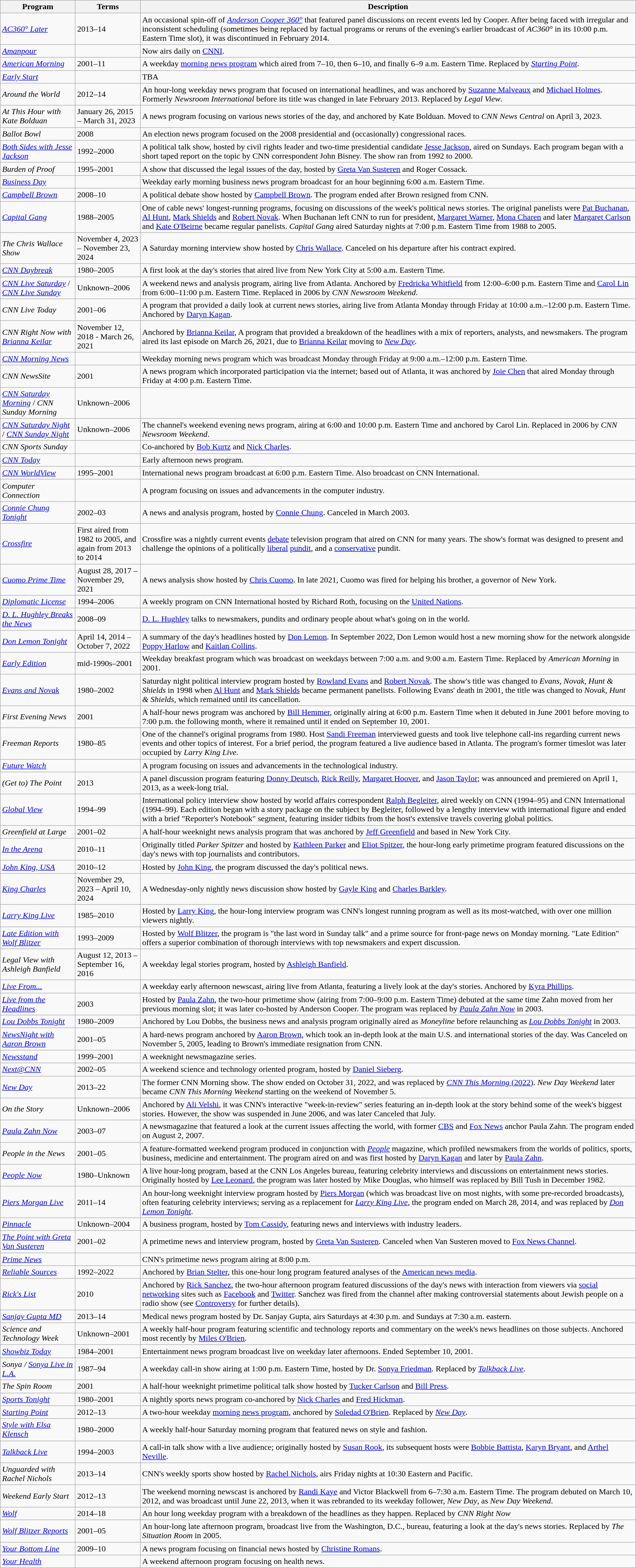<table class=wikitable>
<tr>
<th width=140>Program</th>
<th width=120>Terms</th>
<th>Description</th>
</tr>
<tr>
<td><em><a href='#'>AC360° Later</a></em></td>
<td>2013–14</td>
<td>An occasional spin-off of <em><a href='#'>Anderson Cooper 360°</a></em> that featured panel discussions on recent events led by Cooper. After being faced with irregular and inconsistent scheduling (sometimes being replaced by factual programs or reruns of the evening's earlier broadcast of <em>AC360°</em> in its 10:00 p.m. Eastern Time slot), it was discontinued in February 2014.</td>
</tr>
<tr>
<td><em><a href='#'>Amanpour</a></em></td>
<td></td>
<td>Now airs daily on <a href='#'>CNNI</a>.</td>
</tr>
<tr>
<td><em><a href='#'>American Morning</a></em></td>
<td>2001–11</td>
<td>A weekday <a href='#'>morning news program</a> which aired from 7–10, then 6–10, and finally 6–9 a.m. Eastern Time. Replaced by <em><a href='#'>Starting Point</a></em>.</td>
</tr>
<tr>
<td><em><a href='#'>Early Start</a></em></td>
<td></td>
<td>TBA</td>
</tr>
<tr>
<td><em>Around the World</em></td>
<td>2012–14</td>
<td>An hour-long weekday news program that focused on international headlines, and was anchored by <a href='#'>Suzanne Malveaux</a> and <a href='#'>Michael Holmes</a>. Formerly <em>Newsroom International</em> before its title was changed in late February 2013. Replaced by <em>Legal View</em>.</td>
</tr>
<tr>
<td><em>At This Hour with Kate Bolduan</em></td>
<td>January 26, 2015 – March 31, 2023</td>
<td>A news program focusing on various news stories of the day, and anchored by Kate Bolduan. Moved to <em>CNN News Central</em> on April 3, 2023.</td>
</tr>
<tr>
<td><em>Ballot Bowl</em></td>
<td>2008</td>
<td>An election news program focused on the 2008 presidential and (occasionally) congressional races.</td>
</tr>
<tr>
<td><em><a href='#'>Both Sides with Jesse Jackson</a></em></td>
<td>1992–2000</td>
<td>A political talk show, hosted by civil rights leader and two-time presidential candidate <a href='#'>Jesse Jackson</a>, aired on Sundays. Each program began with a short taped report on the topic by CNN correspondent John Bisney. The show ran from 1992 to 2000.</td>
</tr>
<tr>
<td><em>Burden of Proof</em></td>
<td>1995–2001</td>
<td>A show that discussed the legal issues of the day, hosted by <a href='#'>Greta Van Susteren</a> and Roger Cossack.</td>
</tr>
<tr>
<td><em><a href='#'>Business Day</a></em></td>
<td></td>
<td>Weekday early morning business news program broadcast for an hour beginning 6:00 a.m. Eastern Time.</td>
</tr>
<tr>
<td><em><a href='#'>Campbell Brown</a></em></td>
<td>2008–10</td>
<td>A political debate show hosted by <a href='#'>Campbell Brown</a>. The program ended after Brown resigned from CNN.</td>
</tr>
<tr>
<td><em><a href='#'>Capital Gang</a></em></td>
<td>1988–2005</td>
<td>One of cable news' longest-running programs, focusing on discussions of the week's political news stories. The original panelists were <a href='#'>Pat Buchanan</a>, <a href='#'>Al Hunt</a>, <a href='#'>Mark Shields</a> and <a href='#'>Robert Novak</a>. When Buchanan left CNN to run for president, <a href='#'>Margaret Warner</a>, <a href='#'>Mona Charen</a> and later <a href='#'>Margaret Carlson</a> and <a href='#'>Kate O'Beirne</a> became regular panelists. <em>Capital Gang</em> aired Saturday nights at 7:00 p.m. Eastern Time from 1988 to 2005.</td>
</tr>
<tr>
<td><em>The Chris Wallace Show</em></td>
<td>November 4, 2023 – November 23, 2024</td>
<td>A Saturday morning interview show hosted by <a href='#'>Chris Wallace</a>. Canceled on his departure after his contract expired.</td>
</tr>
<tr>
<td><em><a href='#'>CNN Daybreak</a></em></td>
<td>1980–2005</td>
<td>A first look at the day's stories that aired live from New York City at 5:00 a.m. Eastern Time.</td>
</tr>
<tr>
<td><em><a href='#'>CNN Live Saturday</a></em> / <em><a href='#'>CNN Live Sunday</a></em></td>
<td>Unknown–2006</td>
<td>A weekend news and analysis program, airing live from Atlanta. Anchored by <a href='#'>Fredricka Whitfield</a> from 12:00–6:00 p.m. Eastern Time and <a href='#'>Carol Lin</a> from 6:00–11:00 p.m. Eastern Time. Replaced in 2006 by <em>CNN Newsroom Weekend</em>.</td>
</tr>
<tr>
<td><em>CNN Live Today</em></td>
<td>2001–06</td>
<td>A program that provided a daily look at current news stories, airing live from Atlanta Monday through Friday at 10:00 a.m.–12:00 p.m. Eastern Time. Anchored by <a href='#'>Daryn Kagan</a>.</td>
</tr>
<tr>
<td><em>CNN Right Now with <a href='#'>Brianna Keilar</a></em></td>
<td>November 12, 2018 - March 26, 2021</td>
<td>Anchored by <a href='#'>Brianna Keilar</a>, A program that provided a breakdown of the headlines with a mix of reporters, analysts, and newsmakers. The program aired its last episode on March 26, 2021, due to <a href='#'>Brianna Keilar</a> moving to <em><a href='#'>New Day</a></em>.</td>
</tr>
<tr>
<td><em><a href='#'>CNN Morning News</a></em></td>
<td></td>
<td>Weekday morning news program which was broadcast Monday through Friday at 9:00 a.m.–12:00 p.m. Eastern Time.</td>
</tr>
<tr>
<td><em>CNN NewsSite</em></td>
<td>2001</td>
<td>A news program which incorporated participation via the internet; based out of Atlanta, it was anchored by <a href='#'>Joie Chen</a> that aired Monday through Friday at 4:00 p.m. Eastern Time.</td>
</tr>
<tr>
<td><em><a href='#'>CNN Saturday Morning</a></em> / <em>CNN Sunday Morning</em></td>
<td>Unknown–2006</td>
<td></td>
</tr>
<tr>
<td><em><a href='#'>CNN Saturday Night</a></em> / <em><a href='#'>CNN Sunday Night</a></em></td>
<td>Unknown–2006</td>
<td>The channel's weekend evening news program, airing at 6:00 and 10:00 p.m. Eastern Time and anchored by Carol Lin. Replaced in 2006 by <em>CNN Newsroom Weekend</em>.</td>
</tr>
<tr>
<td><em>CNN Sports Sunday</em></td>
<td></td>
<td>Co-anchored by <a href='#'>Bob Kurtz</a> and <a href='#'>Nick Charles</a>.</td>
</tr>
<tr>
<td><em><a href='#'>CNN Today</a></em></td>
<td></td>
<td>Early afternoon news program.</td>
</tr>
<tr>
<td><em><a href='#'>CNN WorldView</a></em></td>
<td>1995–2001</td>
<td>International news program broadcast at 6:00 p.m. Eastern Time. Also broadcast on CNN International.</td>
</tr>
<tr>
<td><em>Computer Connection</em></td>
<td></td>
<td>A program focusing on issues and advancements in the computer industry.</td>
</tr>
<tr>
<td><em><a href='#'>Connie Chung Tonight</a></em></td>
<td>2002–03</td>
<td>A news and analysis program, hosted by <a href='#'>Connie Chung</a>. Canceled in March 2003.</td>
</tr>
<tr>
<td><em><a href='#'>Crossfire</a></em></td>
<td>First aired from 1982 to 2005, and again from 2013 to 2014</td>
<td>Crossfire was a nightly current events <a href='#'>debate</a> television program that aired on CNN for many years. The show's format was designed to present and challenge the opinions of a politically <a href='#'>liberal</a> <a href='#'>pundit</a>, and a <a href='#'>conservative</a> pundit.</td>
</tr>
<tr>
<td><em><a href='#'>Cuomo Prime Time</a></em></td>
<td>August 28, 2017 – November 29, 2021</td>
<td>A news analysis show hosted by <a href='#'>Chris Cuomo</a>. In late 2021, Cuomo was fired for helping his brother, a governor of New York.</td>
</tr>
<tr>
<td><em><a href='#'>Diplomatic License</a></em></td>
<td>1994–2006</td>
<td>A weekly program on CNN International hosted by Richard Roth, focusing on the <a href='#'>United Nations</a>.</td>
</tr>
<tr>
<td><em><a href='#'>D. L. Hughley Breaks the News</a></em></td>
<td>2008–09</td>
<td><a href='#'>D. L. Hughley</a> talks to newsmakers, pundits and ordinary people about what's going on in the world.</td>
</tr>
<tr>
<td><em><a href='#'>Don Lemon Tonight</a></em></td>
<td>April 14, 2014 – October 7, 2022</td>
<td>A summary of the day's headlines hosted by <a href='#'>Don Lemon</a>. In September 2022, Don Lemon would host a new morning show for the network alongside <a href='#'>Poppy Harlow</a> and <a href='#'>Kaitlan Collins</a>.</td>
</tr>
<tr>
<td><em><a href='#'>Early Edition</a></em></td>
<td>mid-1990s–2001</td>
<td>Weekday breakfast program which was broadcast on weekdays between 7:00 a.m. and 9:00 a.m. Eastern Time. Replaced by <em>American Morning</em> in 2001.</td>
</tr>
<tr>
<td><em><a href='#'>Evans and Novak</a></em></td>
<td>1980–2002</td>
<td>Saturday night political interview program hosted by <a href='#'>Rowland Evans</a> and <a href='#'>Robert Novak</a>. The show's title was changed to <em>Evans, Novak, Hunt & Shields</em> in 1998 when <a href='#'>Al Hunt</a> and <a href='#'>Mark Shields</a> became permanent panelists. Following Evans' death in 2001, the title was changed to <em>Novak, Hunt & Shields</em>, which remained until its cancellation.</td>
</tr>
<tr>
<td><em>First Evening News</em></td>
<td>2001</td>
<td>A half-hour news program was anchored by <a href='#'>Bill Hemmer</a>, originally airing at 6:00 p.m. Eastern Time when it debuted in June 2001 before moving to 7:00 p.m. the following month, where it remained until it ended on September 10, 2001.</td>
</tr>
<tr>
<td><em>Freeman Reports</em></td>
<td>1980–85</td>
<td>One of the channel's original programs from 1980. Host <a href='#'>Sandi Freeman</a> interviewed guests and took live telephone call-ins regarding current news events and other topics of interest. For a brief period, the program featured a live audience based in Atlanta. The program's former timeslot was later occupied by <em>Larry King Live</em>.</td>
</tr>
<tr>
<td><em><a href='#'>Future Watch</a></em></td>
<td></td>
<td>A program focusing on issues and advancements in the technological industry.</td>
</tr>
<tr>
<td><em>(Get to) The Point</em></td>
<td>2013</td>
<td>A panel discussion program featuring <a href='#'>Donny Deutsch</a>, <a href='#'>Rick Reilly</a>, <a href='#'>Margaret Hoover</a>, and <a href='#'>Jason Taylor</a>; was announced and premiered on April 1, 2013, as a week-long trial.</td>
</tr>
<tr>
<td><em><a href='#'>Global View</a></em></td>
<td>1994–99</td>
<td>International policy interview show hosted by world affairs correspondent <a href='#'>Ralph Begleiter</a>, aired weekly on CNN (1994–95) and CNN International (1994–99). Each edition began with a story package on the subject by Begleiter, followed by a lengthy interview with international figure and ended with a brief "Reporter's Notebook" segment, featuring insider tidbits from the host's extensive travels covering global politics.</td>
</tr>
<tr>
<td><em>Greenfield at Large</em></td>
<td>2001–02</td>
<td>A half-hour weeknight news analysis program that was anchored by <a href='#'>Jeff Greenfield</a> and based in New York City.</td>
</tr>
<tr>
<td><em><a href='#'>In the Arena</a></em></td>
<td>2010–11</td>
<td>Originally titled <em>Parker Spitzer</em> and hosted by <a href='#'>Kathleen Parker</a> and <a href='#'>Eliot Spitzer</a>, the hour-long early primetime program featured discussions on the day's news with top journalists and contributors.</td>
</tr>
<tr>
<td><em><a href='#'>John King, USA</a></em></td>
<td>2010–12</td>
<td>Hosted by <a href='#'>John King</a>, the program discussed the day's political news.</td>
</tr>
<tr>
<td><em><a href='#'>King Charles</a></em></td>
<td>November 29, 2023 – April 10, 2024</td>
<td>A Wednesday-only nightly news discussion show hosted by <a href='#'>Gayle King</a> and <a href='#'>Charles Barkley</a>.</td>
</tr>
<tr>
<td><em><a href='#'>Larry King Live</a></em></td>
<td>1985–2010</td>
<td>Hosted by <a href='#'>Larry King</a>, the hour-long interview program was CNN's longest running program as well as its most-watched, with over one million viewers nightly.</td>
</tr>
<tr>
<td><em><a href='#'>Late Edition with Wolf Blitzer</a></em></td>
<td>1993–2009</td>
<td>Hosted by <a href='#'>Wolf Blitzer</a>, the program is "the last word in Sunday talk" and a prime source for front-page news on Monday morning. "Late Edition" offers a superior combination of thorough interviews with top newsmakers and expert discussion.</td>
</tr>
<tr>
<td><em>Legal View with Ashleigh Banfield</em></td>
<td>August 12, 2013 – September 16, 2016</td>
<td>A weekday legal stories program, hosted by <a href='#'>Ashleigh Banfield</a>.</td>
</tr>
<tr>
<td><em><a href='#'>Live From...</a></em></td>
<td></td>
<td>A weekday early afternoon newscast, airing live from Atlanta, featuring a lively look at the day's stories. Anchored by <a href='#'>Kyra Phillips</a>.</td>
</tr>
<tr>
<td><em><a href='#'>Live from the Headlines</a></em></td>
<td>2003</td>
<td>Hosted by <a href='#'>Paula Zahn</a>, the two-hour primetime show (airing from 7:00–9:00 p.m. Eastern Time) debuted at the same time Zahn moved from her previous morning slot; it was later co-hosted by Anderson Cooper. The program was replaced by <em><a href='#'>Paula Zahn Now</a></em> in 2003.</td>
</tr>
<tr>
<td><em><a href='#'>Lou Dobbs Tonight</a></em></td>
<td>1980–2009</td>
<td>Anchored by Lou Dobbs, the business news and analysis program originally aired as <em>Moneyline</em> before relaunching as <em><a href='#'>Lou Dobbs Tonight</a></em> in 2003.</td>
</tr>
<tr>
<td><em><a href='#'>NewsNight with Aaron Brown</a></em></td>
<td>2001–05</td>
<td>A hard-news program anchored by <a href='#'>Aaron Brown</a>, which took an in-depth look at the main U.S. and international stories of the day. Was Canceled on November 5, 2005, leading to Brown's immediate resignation from CNN.</td>
</tr>
<tr>
<td><em><a href='#'>Newsstand</a></em></td>
<td>1999–2001</td>
<td>A weeknight newsmagazine series.</td>
</tr>
<tr>
<td><em><a href='#'>Next@CNN</a></em></td>
<td>2002–05</td>
<td>A weekend science and technology oriented program, hosted by <a href='#'>Daniel Sieberg</a>.</td>
</tr>
<tr>
<td><em><a href='#'>New Day</a></em></td>
<td>2013–22</td>
<td>The former CNN Morning show. The show ended on October 31, 2022, and was replaced by <a href='#'><em>CNN This Morning</em> (2022)</a>. <em>New Day Weekend</em> later became <em>CNN This Morning Weekend</em> starting on the weekend of November 5.</td>
</tr>
<tr>
<td><em>On the Story</em></td>
<td>Unknown–2006</td>
<td>Anchored by <a href='#'>Ali Velshi</a>, it was CNN's interactive "week-in-review" series featuring an in-depth look at the story behind some of the week's biggest stories. However, the show was suspended in June 2006, and was later Canceled that July.</td>
</tr>
<tr>
<td><em><a href='#'>Paula Zahn Now</a></em></td>
<td>2003–07</td>
<td>A newsmagazine that featured a look at the current issues affecting the world, with former <a href='#'>CBS</a> and <a href='#'>Fox News</a> anchor Paula Zahn. The program ended on August 2, 2007.</td>
</tr>
<tr>
<td><em>People in the News</em></td>
<td>2001–05</td>
<td>A feature-formatted weekend program produced in conjunction with <em><a href='#'>People</a></em> magazine, which profiled newsmakers from the worlds of politics, sports, business, medicine and entertainment. The program aired on and was first hosted by <a href='#'>Daryn Kagan</a> and later by <a href='#'>Paula Zahn</a>.</td>
</tr>
<tr>
<td><em><a href='#'>People Now</a></em></td>
<td>1980–Unknown</td>
<td>A live hour-long program, based at the CNN Los Angeles bureau, featuring celebrity interviews and discussions on entertainment news stories. Originally hosted by <a href='#'>Lee Leonard</a>, the program was later hosted by Mike Douglas, who himself was replaced by Bill Tush in December 1982.</td>
</tr>
<tr>
<td><em><a href='#'>Piers Morgan Live</a></em></td>
<td>2011–14</td>
<td>An hour-long weeknight interview program hosted by <a href='#'>Piers Morgan</a> (which was broadcast live on most nights, with some pre-recorded broadcasts), often featuring celebrity interviews; serving as a replacement for <em><a href='#'>Larry King Live</a></em>, the program ended on March 28, 2014, and was replaced by <em><a href='#'>Don Lemon Tonight</a></em>.</td>
</tr>
<tr>
<td><em><a href='#'>Pinnacle</a></em></td>
<td>Unknown–2004</td>
<td>A business program, hosted by <a href='#'>Tom Cassidy</a>, featuring news and interviews with industry leaders.</td>
</tr>
<tr>
<td><em><a href='#'>The Point with Greta Van Susteren</a></em></td>
<td>2001–02</td>
<td>A primetime news and interview program, hosted by <a href='#'>Greta Van Susteren</a>. Canceled when Van Susteren moved to <a href='#'>Fox News Channel</a>.</td>
</tr>
<tr>
<td><em><a href='#'>Prime News</a></em></td>
<td></td>
<td>CNN's primetime news program airing at 8:00 p.m.</td>
</tr>
<tr>
<td><em><a href='#'>Reliable Sources</a></em></td>
<td>1992–2022</td>
<td>Anchored by <a href='#'>Brian Stelter</a>, this one-hour long program featured analyses of the <a href='#'>American news media</a>.</td>
</tr>
<tr>
<td><em><a href='#'>Rick's List</a></em></td>
<td>2010</td>
<td>Anchored by <a href='#'>Rick Sanchez</a>, the two-hour afternoon program featured discussions of the day's news with interaction from viewers via <a href='#'>social networking</a> sites such as <a href='#'>Facebook</a> and <a href='#'>Twitter</a>. Sanchez was fired from the channel after making controversial statements about Jewish people on a radio show (see <a href='#'>Controversy</a> for further details).</td>
</tr>
<tr>
<td><em><a href='#'>Sanjay Gupta MD</a></em></td>
<td>2013–14</td>
<td>Medical news program hosted by Dr. Sanjay Gupta, airs Saturdays at 4:30 p.m. and Sundays at 7:30 a.m. eastern.</td>
</tr>
<tr>
<td><em>Science and Technology Week</em></td>
<td>Unknown–2001</td>
<td>A weekly half-hour program featuring scientific and technology reports and commentary on the week's news headlines on those subjects. Anchored most recently by <a href='#'>Miles O'Brien</a>.</td>
</tr>
<tr>
<td><em><a href='#'>Showbiz Today</a></em></td>
<td>1984–2001</td>
<td>Entertainment news program broadcast live on weekday later afternoons. Ended September 10, 2001.</td>
</tr>
<tr>
<td><em>Sonya / <a href='#'>Sonya Live in L.A.</a></em></td>
<td>1987–94</td>
<td>A weekday call-in show airing at 1:00 p.m. Eastern Time, hosted by Dr. <a href='#'>Sonya Friedman</a>. Replaced by <em><a href='#'>Talkback Live</a></em>.</td>
</tr>
<tr>
<td><em>The Spin Room</em></td>
<td>2001</td>
<td>A half-hour weeknight primetime political talk show hosted by <a href='#'>Tucker Carlson</a> and <a href='#'>Bill Press</a>.</td>
</tr>
<tr>
<td><em><a href='#'>Sports Tonight</a></em></td>
<td>1980–2001</td>
<td>A nightly sports news program co-anchored by <a href='#'>Nick Charles</a> and <a href='#'>Fred Hickman</a>.</td>
</tr>
<tr>
<td><em><a href='#'>Starting Point</a></em></td>
<td>2012–13</td>
<td>A two-hour weekday <a href='#'>morning news program</a>, anchored by <a href='#'>Soledad O'Brien</a>. Replaced by <em><a href='#'>New Day</a></em>.</td>
</tr>
<tr>
<td><em><a href='#'>Style with Elsa Klensch</a></em></td>
<td>1980–2000</td>
<td>A weekly half-hour Saturday morning program that featured news on style and fashion.</td>
</tr>
<tr>
<td><em><a href='#'>Talkback Live</a></em></td>
<td>1994–2003</td>
<td>A call-in talk show with a live audience; originally hosted by <a href='#'>Susan Rook</a>, its subsequent hosts were <a href='#'>Bobbie Battista</a>, <a href='#'>Karyn Bryant</a>, and <a href='#'>Arthel Neville</a>.</td>
</tr>
<tr>
<td><em>Unguarded with Rachel Nichols</em></td>
<td>2013–14</td>
<td>CNN's weekly sports show hosted by <a href='#'>Rachel Nichols</a>, airs Friday nights at 10:30 Eastern and Pacific.</td>
</tr>
<tr>
<td><em>Weekend Early Start</em></td>
<td>2012–13</td>
<td>The weekend morning newscast is anchored by <a href='#'>Randi Kaye</a> and Victor Blackwell from 6–7:30 a.m. Eastern Time. The program debuted on March 10, 2012, and was broadcast until June 22, 2013, when it was rebranded to its weekday follower, <em>New Day</em>, as <em>New Day Weekend</em>.</td>
</tr>
<tr>
<td><em><a href='#'>Wolf</a></em></td>
<td>2014–18</td>
<td>An hour long weekday program with a breakdown of the headlines as they happen. Replaced by <em>CNN Right Now</em></td>
</tr>
<tr>
<td><em><a href='#'>Wolf Blitzer Reports</a></em></td>
<td>2001–05</td>
<td>An hour-long late afternoon program, broadcast live from the Washington, D.C., bureau, featuring a look at the day's news stories. Replaced by <em>The Situation Room</em> in 2005.</td>
</tr>
<tr>
<td><em><a href='#'>Your Bottom Line</a></em></td>
<td>2009–10</td>
<td>A news program focusing on financial news hosted by <a href='#'>Christine Romans</a>.</td>
</tr>
<tr>
<td><em><a href='#'>Your Health</a></em></td>
<td></td>
<td>A weekend afternoon program focusing on health news.</td>
</tr>
</table>
